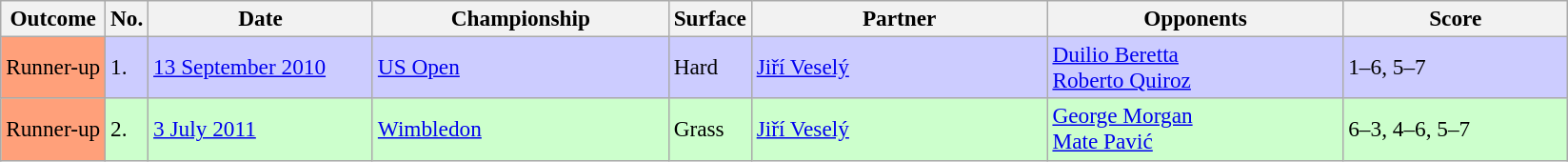<table class="sortable wikitable" style=font-size:97%>
<tr>
<th>Outcome</th>
<th>No.</th>
<th width=150>Date</th>
<th width=200>Championship</th>
<th>Surface</th>
<th width=200>Partner</th>
<th width=200>Opponents</th>
<th width=150>Score</th>
</tr>
<tr bgcolor=CCCCFF>
<td bgcolor=FFA07A>Runner-up</td>
<td>1.</td>
<td><a href='#'>13 September 2010</a></td>
<td><a href='#'>US Open</a></td>
<td>Hard</td>
<td> <a href='#'>Jiří Veselý</a></td>
<td> <a href='#'>Duilio Beretta</a> <br>  <a href='#'>Roberto Quiroz</a></td>
<td>1–6, 5–7</td>
</tr>
<tr bgcolor=#CCFFCC>
<td bgcolor=FFA07A>Runner-up</td>
<td>2.</td>
<td><a href='#'>3 July 2011</a></td>
<td><a href='#'>Wimbledon</a></td>
<td>Grass</td>
<td> <a href='#'>Jiří Veselý</a></td>
<td>  <a href='#'>George Morgan</a> <br>  <a href='#'>Mate Pavić</a></td>
<td>6–3, 4–6, 5–7</td>
</tr>
</table>
